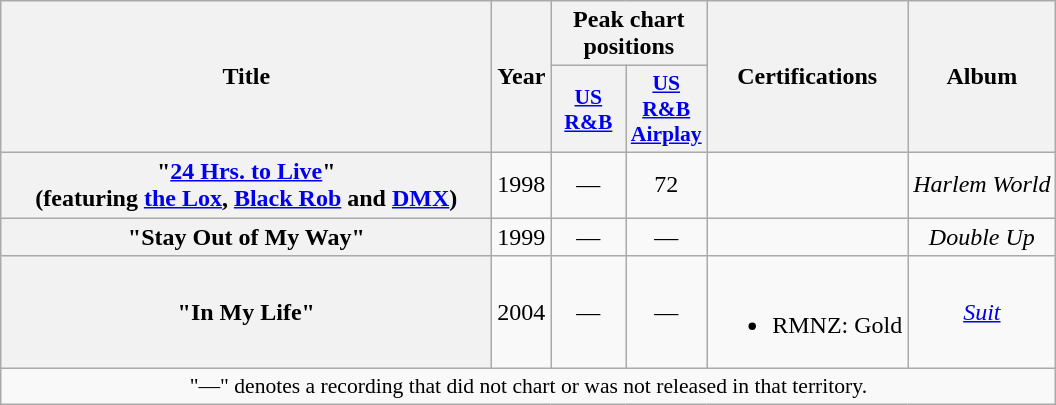<table class="wikitable plainrowheaders" style="text-align:center;">
<tr>
<th scope="col" rowspan="2" style="width:20em;">Title</th>
<th scope="col" rowspan="2">Year</th>
<th scope="col" colspan="2">Peak chart positions</th>
<th scope="col" rowspan="2">Certifications</th>
<th scope="col" rowspan="2">Album</th>
</tr>
<tr>
<th style="width:3em; font-size:90%"><a href='#'>US<br>R&B</a></th>
<th style="width:3em; font-size:90%"><a href='#'>US R&B<br>Airplay</a></th>
</tr>
<tr>
<th scope="row">"<a href='#'>24 Hrs. to Live</a>"<br><span>(featuring <a href='#'>the Lox</a>, <a href='#'>Black Rob</a> and <a href='#'>DMX</a>)</span></th>
<td>1998</td>
<td>—</td>
<td>72</td>
<td></td>
<td><em>Harlem World</em></td>
</tr>
<tr>
<th scope="row">"Stay Out of My Way"</th>
<td>1999</td>
<td>—</td>
<td>—</td>
<td></td>
<td><em>Double Up</em></td>
</tr>
<tr>
<th scope="row">"In My Life"<br></th>
<td>2004</td>
<td>—</td>
<td>—</td>
<td><br><ul><li>RMNZ: Gold</li></ul></td>
<td><em><a href='#'>Suit</a></em></td>
</tr>
<tr>
<td colspan="14" style="font-size:90%">"—" denotes a recording that did not chart or was not released in that territory.</td>
</tr>
</table>
